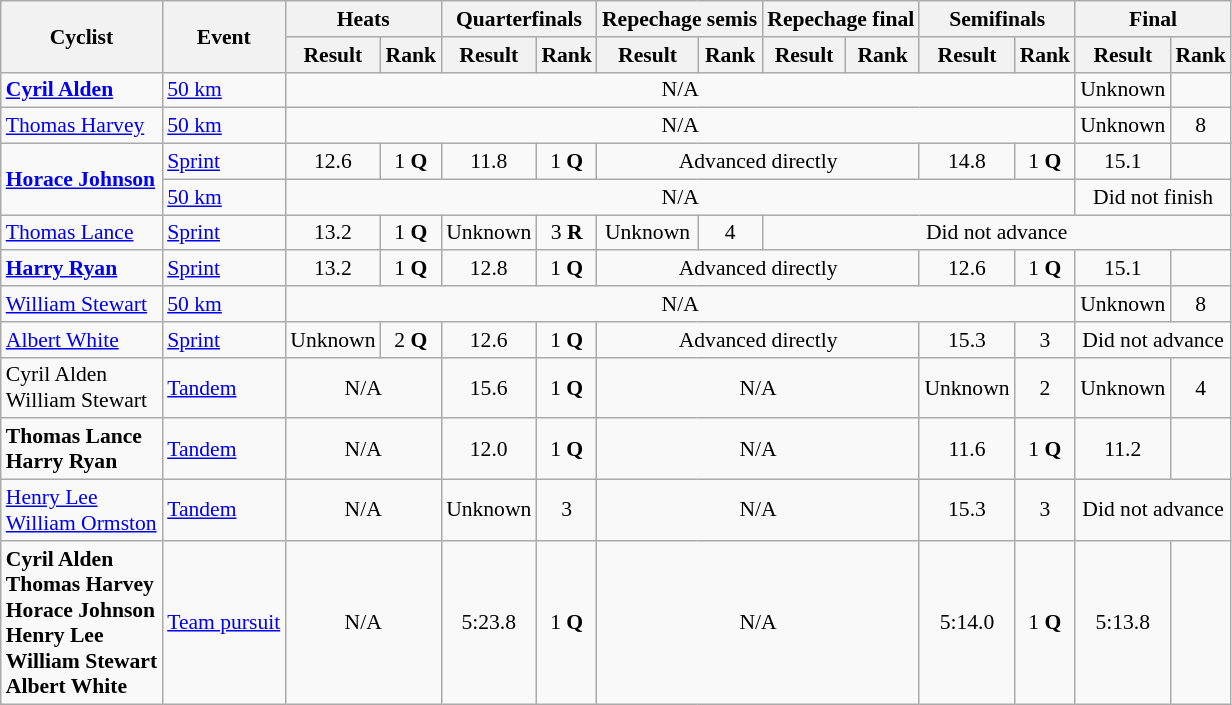<table class=wikitable style="font-size:90%">
<tr>
<th rowspan=2>Cyclist</th>
<th rowspan=2>Event</th>
<th colspan=2>Heats</th>
<th colspan=2>Quarterfinals</th>
<th colspan=2>Repechage semis</th>
<th colspan=2>Repechage final</th>
<th colspan=2>Semifinals</th>
<th colspan=2>Final</th>
</tr>
<tr>
<th>Result</th>
<th>Rank</th>
<th>Result</th>
<th>Rank</th>
<th>Result</th>
<th>Rank</th>
<th>Result</th>
<th>Rank</th>
<th>Result</th>
<th>Rank</th>
<th>Result</th>
<th>Rank</th>
</tr>
<tr>
<td><strong><a href='#'>Cyril Alden</a></strong></td>
<td><a href='#'>50 km</a></td>
<td align=center colspan=10>N/A</td>
<td align=center>Unknown</td>
<td align=center></td>
</tr>
<tr>
<td><a href='#'>Thomas Harvey</a></td>
<td><a href='#'>50 km</a></td>
<td align=center colspan=10>N/A</td>
<td align=center>Unknown</td>
<td align=center>8</td>
</tr>
<tr>
<td rowspan=2><strong><a href='#'>Horace Johnson</a></strong></td>
<td><a href='#'>Sprint</a></td>
<td align=center>12.6</td>
<td align=center>1 <strong>Q</strong></td>
<td align=center>11.8</td>
<td align=center>1 <strong>Q</strong></td>
<td align=center colspan=4>Advanced directly</td>
<td align=center>14.8</td>
<td align=center>1 <strong>Q</strong></td>
<td align=center>15.1</td>
<td align=center></td>
</tr>
<tr>
<td><a href='#'>50 km</a></td>
<td align=center colspan=10>N/A</td>
<td align=center colspan=2>Did not finish</td>
</tr>
<tr>
<td><a href='#'>Thomas Lance</a></td>
<td><a href='#'>Sprint</a></td>
<td align=center>13.2</td>
<td align=center>1 <strong>Q</strong></td>
<td align=center>Unknown</td>
<td align=center>3 <strong>R</strong></td>
<td align=center>Unknown</td>
<td align=center>4</td>
<td align=center colspan=6>Did not advance</td>
</tr>
<tr>
<td><strong><a href='#'>Harry Ryan</a></strong></td>
<td><a href='#'>Sprint</a></td>
<td align=center>13.2</td>
<td align=center>1 <strong>Q</strong></td>
<td align=center>12.8</td>
<td align=center>1 <strong>Q</strong></td>
<td align=center colspan=4>Advanced directly</td>
<td align=center>12.6</td>
<td align=center>1 <strong>Q</strong></td>
<td align=center>15.1</td>
<td align=center></td>
</tr>
<tr>
<td><a href='#'>William Stewart</a></td>
<td><a href='#'>50 km</a></td>
<td align=center colspan=10>N/A</td>
<td align=center>Unknown</td>
<td align=center>8</td>
</tr>
<tr>
<td><a href='#'>Albert White</a></td>
<td><a href='#'>Sprint</a></td>
<td align=center>Unknown</td>
<td align=center>2 <strong>Q</strong></td>
<td align=center>12.6</td>
<td align=center>1 <strong>Q</strong></td>
<td align=center colspan=4>Advanced directly</td>
<td align=center>15.3</td>
<td align=center>3</td>
<td align=center colspan=2>Did not advance</td>
</tr>
<tr>
<td>Cyril Alden <br> William Stewart</td>
<td><a href='#'>Tandem</a></td>
<td align=center colspan=2>N/A</td>
<td align=center>15.6</td>
<td align=center>1 <strong>Q</strong></td>
<td align=center colspan=4>N/A</td>
<td align=center>Unknown</td>
<td align=center>2 <strong></strong></td>
<td align=center>Unknown</td>
<td align=center>4</td>
</tr>
<tr>
<td><strong>Thomas Lance <br> Harry Ryan</strong></td>
<td><a href='#'>Tandem</a></td>
<td align=center colspan=2>N/A</td>
<td align=center>12.0</td>
<td align=center>1 <strong>Q</strong></td>
<td align=center colspan=4>N/A</td>
<td align=center>11.6</td>
<td align=center>1 <strong>Q</strong></td>
<td align=center>11.2</td>
<td align=center></td>
</tr>
<tr>
<td><a href='#'>Henry Lee</a> <br> <a href='#'>William Ormston</a></td>
<td><a href='#'>Tandem</a></td>
<td align=center colspan=2>N/A</td>
<td align=center>Unknown</td>
<td align=center>3</td>
<td align=center colspan=4>N/A</td>
<td align=center>15.3</td>
<td align=center>3</td>
<td align=center colspan=2>Did not advance</td>
</tr>
<tr>
<td><strong>Cyril Alden <br> Thomas Harvey <br> Horace Johnson <br> Henry Lee <br> William Stewart <br> Albert White</strong></td>
<td><a href='#'>Team pursuit</a></td>
<td align=center colspan=2>N/A</td>
<td align=center>5:23.8</td>
<td align=center>1 <strong>Q</strong></td>
<td align=center colspan=4>N/A</td>
<td align=center>5:14.0</td>
<td align=center>1 <strong>Q</strong></td>
<td align=center>5:13.8</td>
<td align=center></td>
</tr>
</table>
